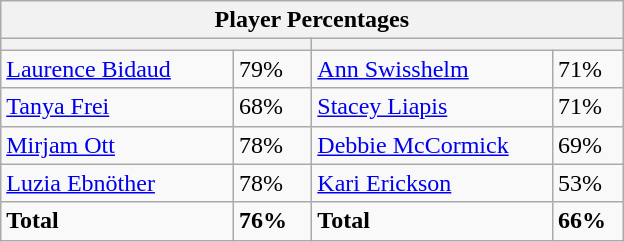<table class="wikitable">
<tr>
<th colspan=4 width=400>Player Percentages</th>
</tr>
<tr>
<th colspan=2 width=200></th>
<th colspan=2 width=200></th>
</tr>
<tr>
<td><a href='#'>Laurence Bidaud</a></td>
<td>79%</td>
<td><a href='#'>Ann Swisshelm</a></td>
<td>71%</td>
</tr>
<tr>
<td><a href='#'>Tanya Frei</a></td>
<td>68%</td>
<td><a href='#'>Stacey Liapis</a></td>
<td>71%</td>
</tr>
<tr>
<td><a href='#'>Mirjam Ott</a></td>
<td>78%</td>
<td><a href='#'>Debbie McCormick</a></td>
<td>69%</td>
</tr>
<tr>
<td><a href='#'>Luzia Ebnöther</a></td>
<td>78%</td>
<td><a href='#'>Kari Erickson</a></td>
<td>53%</td>
</tr>
<tr>
<td><strong>Total</strong></td>
<td><strong>76%</strong></td>
<td><strong>Total</strong></td>
<td><strong>66%</strong></td>
</tr>
</table>
